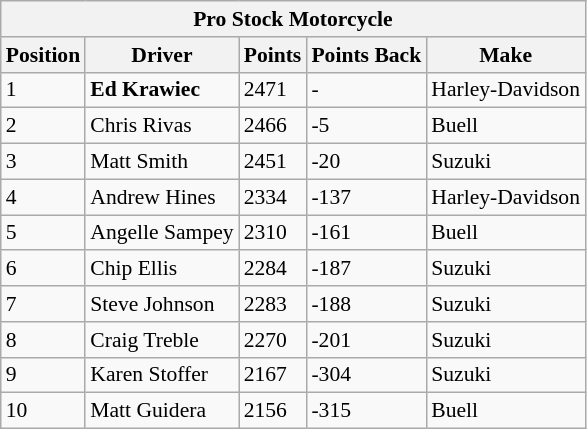<table class="wikitable" style="font-size:90%;">
<tr>
<th colspan="5">Pro Stock Motorcycle</th>
</tr>
<tr>
<th>Position</th>
<th>Driver</th>
<th>Points</th>
<th>Points Back</th>
<th>Make</th>
</tr>
<tr>
<td>1</td>
<td><strong>Ed Krawiec</strong></td>
<td>2471</td>
<td>-</td>
<td>Harley-Davidson</td>
</tr>
<tr>
<td>2</td>
<td>Chris Rivas</td>
<td>2466</td>
<td>-5</td>
<td>Buell</td>
</tr>
<tr>
<td>3</td>
<td>Matt Smith</td>
<td>2451</td>
<td>-20</td>
<td>Suzuki</td>
</tr>
<tr>
<td>4</td>
<td>Andrew Hines</td>
<td>2334</td>
<td>-137</td>
<td>Harley-Davidson</td>
</tr>
<tr>
<td>5</td>
<td>Angelle Sampey</td>
<td>2310</td>
<td>-161</td>
<td>Buell</td>
</tr>
<tr>
<td>6</td>
<td>Chip Ellis</td>
<td>2284</td>
<td>-187</td>
<td>Suzuki</td>
</tr>
<tr>
<td>7</td>
<td>Steve Johnson</td>
<td>2283</td>
<td>-188</td>
<td>Suzuki</td>
</tr>
<tr>
<td>8</td>
<td>Craig Treble</td>
<td>2270</td>
<td>-201</td>
<td>Suzuki</td>
</tr>
<tr>
<td>9</td>
<td>Karen Stoffer</td>
<td>2167</td>
<td>-304</td>
<td>Suzuki</td>
</tr>
<tr>
<td>10</td>
<td>Matt Guidera</td>
<td>2156</td>
<td>-315</td>
<td>Buell</td>
</tr>
</table>
